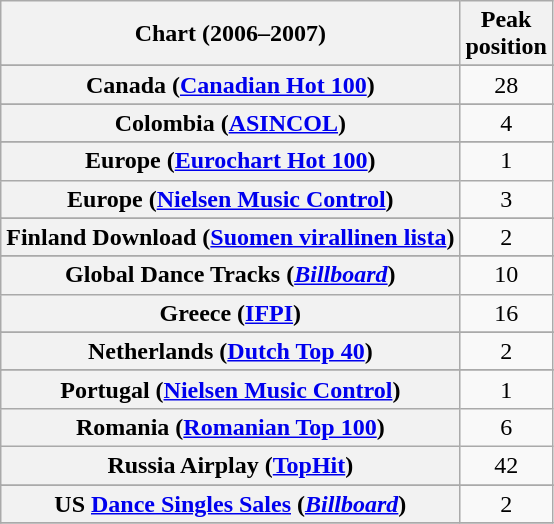<table class="wikitable sortable plainrowheaders" style="text-align:center">
<tr>
<th style="text-align:center;">Chart (2006–2007)</th>
<th style="text-align:center;">Peak<br>position</th>
</tr>
<tr>
</tr>
<tr>
</tr>
<tr>
</tr>
<tr>
</tr>
<tr>
<th scope="row">Canada (<a href='#'>Canadian Hot 100</a>)</th>
<td style="text-align:center;">28</td>
</tr>
<tr>
</tr>
<tr>
</tr>
<tr>
<th scope="row">Colombia (<a href='#'>ASINCOL</a>)</th>
<td align="center">4</td>
</tr>
<tr>
</tr>
<tr>
</tr>
<tr>
<th scope="row">Europe (<a href='#'>Eurochart Hot 100</a>)</th>
<td align="center">1</td>
</tr>
<tr>
<th scope="row">Europe (<a href='#'>Nielsen Music Control</a>)</th>
<td align="center">3</td>
</tr>
<tr>
</tr>
<tr>
<th scope="row">Finland Download (<a href='#'>Suomen virallinen lista</a>)</th>
<td align="center">2</td>
</tr>
<tr>
</tr>
<tr>
</tr>
<tr>
<th scope="row">Global Dance Tracks (<em><a href='#'>Billboard</a></em>)</th>
<td align="center">10</td>
</tr>
<tr>
<th scope="row">Greece (<a href='#'>IFPI</a>)</th>
<td align="center">16</td>
</tr>
<tr>
</tr>
<tr>
</tr>
<tr>
</tr>
<tr>
<th scope="row">Netherlands (<a href='#'>Dutch Top 40</a>)</th>
<td align="center">2</td>
</tr>
<tr>
</tr>
<tr>
</tr>
<tr>
<th scope="row">Portugal (<a href='#'>Nielsen Music Control</a>)</th>
<td align="center">1</td>
</tr>
<tr>
<th scope="row">Romania (<a href='#'>Romanian Top 100</a>)</th>
<td align="center">6</td>
</tr>
<tr>
<th scope="row">Russia Airplay (<a href='#'>TopHit</a>)</th>
<td>42</td>
</tr>
<tr>
</tr>
<tr>
</tr>
<tr>
</tr>
<tr>
</tr>
<tr>
</tr>
<tr>
</tr>
<tr>
</tr>
<tr>
</tr>
<tr>
</tr>
<tr>
<th scope="row">US <a href='#'>Dance Singles Sales</a> (<em><a href='#'>Billboard</a></em>)</th>
<td align="center">2</td>
</tr>
<tr>
</tr>
</table>
